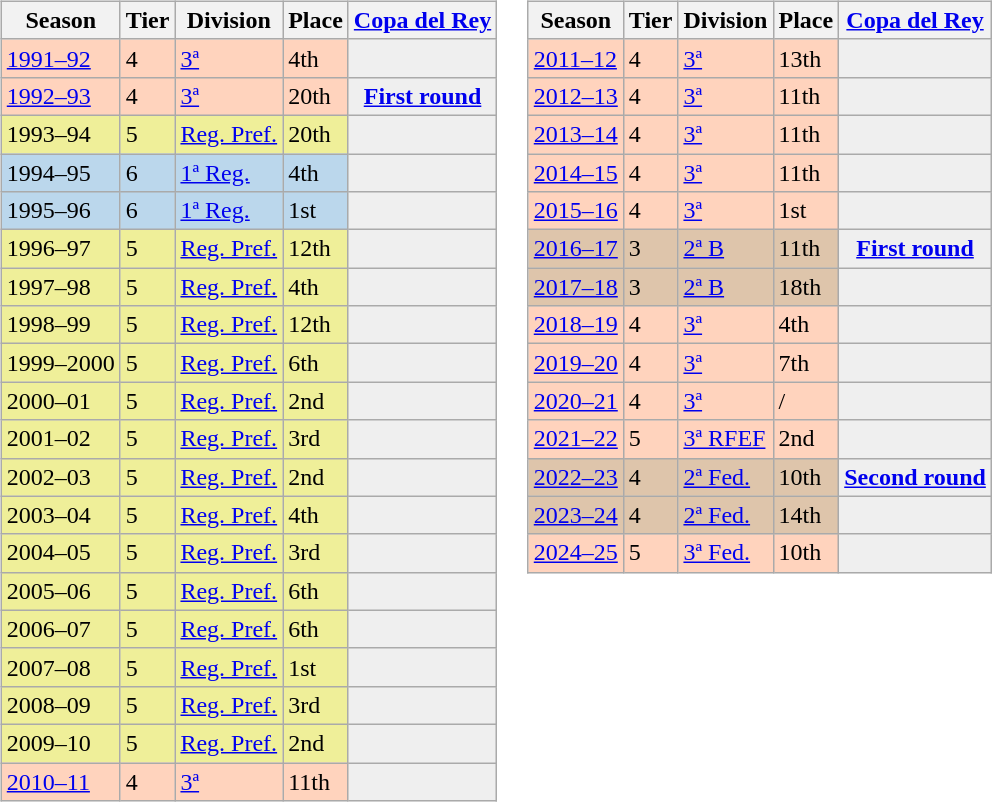<table>
<tr>
<td valign="top" width=0%><br><table class="wikitable">
<tr style="background:#f0f6fa;">
<th>Season</th>
<th>Tier</th>
<th>Division</th>
<th>Place</th>
<th><a href='#'>Copa del Rey</a></th>
</tr>
<tr>
<td style="background:#FFD3BD;"><a href='#'>1991–92</a></td>
<td style="background:#FFD3BD;">4</td>
<td style="background:#FFD3BD;"><a href='#'>3ª</a></td>
<td style="background:#FFD3BD;">4th</td>
<th style="background:#efefef;"></th>
</tr>
<tr>
<td style="background:#FFD3BD;"><a href='#'>1992–93</a></td>
<td style="background:#FFD3BD;">4</td>
<td style="background:#FFD3BD;"><a href='#'>3ª</a></td>
<td style="background:#FFD3BD;">20th</td>
<th style="background:#efefef;"><a href='#'>First round</a></th>
</tr>
<tr>
<td style="background:#EFEF99;">1993–94</td>
<td style="background:#EFEF99;">5</td>
<td style="background:#EFEF99;"><a href='#'>Reg. Pref.</a></td>
<td style="background:#EFEF99;">20th</td>
<th style="background:#efefef;"></th>
</tr>
<tr>
<td style="background:#BBD7EC;">1994–95</td>
<td style="background:#BBD7EC;">6</td>
<td style="background:#BBD7EC;"><a href='#'>1ª Reg.</a></td>
<td style="background:#BBD7EC;">4th</td>
<th style="background:#efefef;"></th>
</tr>
<tr>
<td style="background:#BBD7EC;">1995–96</td>
<td style="background:#BBD7EC;">6</td>
<td style="background:#BBD7EC;"><a href='#'>1ª Reg.</a></td>
<td style="background:#BBD7EC;">1st</td>
<th style="background:#efefef;"></th>
</tr>
<tr>
<td style="background:#EFEF99;">1996–97</td>
<td style="background:#EFEF99;">5</td>
<td style="background:#EFEF99;"><a href='#'>Reg. Pref.</a></td>
<td style="background:#EFEF99;">12th</td>
<th style="background:#efefef;"></th>
</tr>
<tr>
<td style="background:#EFEF99;">1997–98</td>
<td style="background:#EFEF99;">5</td>
<td style="background:#EFEF99;"><a href='#'>Reg. Pref.</a></td>
<td style="background:#EFEF99;">4th</td>
<th style="background:#efefef;"></th>
</tr>
<tr>
<td style="background:#EFEF99;">1998–99</td>
<td style="background:#EFEF99;">5</td>
<td style="background:#EFEF99;"><a href='#'>Reg. Pref.</a></td>
<td style="background:#EFEF99;">12th</td>
<th style="background:#efefef;"></th>
</tr>
<tr>
<td style="background:#EFEF99;">1999–2000</td>
<td style="background:#EFEF99;">5</td>
<td style="background:#EFEF99;"><a href='#'>Reg. Pref.</a></td>
<td style="background:#EFEF99;">6th</td>
<th style="background:#efefef;"></th>
</tr>
<tr>
<td style="background:#EFEF99;">2000–01</td>
<td style="background:#EFEF99;">5</td>
<td style="background:#EFEF99;"><a href='#'>Reg. Pref.</a></td>
<td style="background:#EFEF99;">2nd</td>
<th style="background:#efefef;"></th>
</tr>
<tr>
<td style="background:#EFEF99;">2001–02</td>
<td style="background:#EFEF99;">5</td>
<td style="background:#EFEF99;"><a href='#'>Reg. Pref.</a></td>
<td style="background:#EFEF99;">3rd</td>
<th style="background:#efefef;"></th>
</tr>
<tr>
<td style="background:#EFEF99;">2002–03</td>
<td style="background:#EFEF99;">5</td>
<td style="background:#EFEF99;"><a href='#'>Reg. Pref.</a></td>
<td style="background:#EFEF99;">2nd</td>
<th style="background:#efefef;"></th>
</tr>
<tr>
<td style="background:#EFEF99;">2003–04</td>
<td style="background:#EFEF99;">5</td>
<td style="background:#EFEF99;"><a href='#'>Reg. Pref.</a></td>
<td style="background:#EFEF99;">4th</td>
<th style="background:#efefef;"></th>
</tr>
<tr>
<td style="background:#EFEF99;">2004–05</td>
<td style="background:#EFEF99;">5</td>
<td style="background:#EFEF99;"><a href='#'>Reg. Pref.</a></td>
<td style="background:#EFEF99;">3rd</td>
<th style="background:#efefef;"></th>
</tr>
<tr>
<td style="background:#EFEF99;">2005–06</td>
<td style="background:#EFEF99;">5</td>
<td style="background:#EFEF99;"><a href='#'>Reg. Pref.</a></td>
<td style="background:#EFEF99;">6th</td>
<th style="background:#efefef;"></th>
</tr>
<tr>
<td style="background:#EFEF99;">2006–07</td>
<td style="background:#EFEF99;">5</td>
<td style="background:#EFEF99;"><a href='#'>Reg. Pref.</a></td>
<td style="background:#EFEF99;">6th</td>
<th style="background:#efefef;"></th>
</tr>
<tr>
<td style="background:#EFEF99;">2007–08</td>
<td style="background:#EFEF99;">5</td>
<td style="background:#EFEF99;"><a href='#'>Reg. Pref.</a></td>
<td style="background:#EFEF99;">1st</td>
<th style="background:#efefef;"></th>
</tr>
<tr>
<td style="background:#EFEF99;">2008–09</td>
<td style="background:#EFEF99;">5</td>
<td style="background:#EFEF99;"><a href='#'>Reg. Pref.</a></td>
<td style="background:#EFEF99;">3rd</td>
<th style="background:#efefef;"></th>
</tr>
<tr>
<td style="background:#EFEF99;">2009–10</td>
<td style="background:#EFEF99;">5</td>
<td style="background:#EFEF99;"><a href='#'>Reg. Pref.</a></td>
<td style="background:#EFEF99;">2nd</td>
<th style="background:#efefef;"></th>
</tr>
<tr>
<td style="background:#FFD3BD;"><a href='#'>2010–11</a></td>
<td style="background:#FFD3BD;">4</td>
<td style="background:#FFD3BD;"><a href='#'>3ª</a></td>
<td style="background:#FFD3BD;">11th</td>
<th style="background:#efefef;"></th>
</tr>
</table>
</td>
<td valign="top" width=0%><br><table class="wikitable">
<tr style="background:#f0f6fa;">
<th>Season</th>
<th>Tier</th>
<th>Division</th>
<th>Place</th>
<th><a href='#'>Copa del Rey</a></th>
</tr>
<tr>
<td style="background:#FFD3BD;"><a href='#'>2011–12</a></td>
<td style="background:#FFD3BD;">4</td>
<td style="background:#FFD3BD;"><a href='#'>3ª</a></td>
<td style="background:#FFD3BD;">13th</td>
<th style="background:#efefef;"></th>
</tr>
<tr>
<td style="background:#FFD3BD;"><a href='#'>2012–13</a></td>
<td style="background:#FFD3BD;">4</td>
<td style="background:#FFD3BD;"><a href='#'>3ª</a></td>
<td style="background:#FFD3BD;">11th</td>
<th style="background:#efefef;"></th>
</tr>
<tr>
<td style="background:#FFD3BD;"><a href='#'>2013–14</a></td>
<td style="background:#FFD3BD;">4</td>
<td style="background:#FFD3BD;"><a href='#'>3ª</a></td>
<td style="background:#FFD3BD;">11th</td>
<th style="background:#efefef;"></th>
</tr>
<tr>
<td style="background:#FFD3BD;"><a href='#'>2014–15</a></td>
<td style="background:#FFD3BD;">4</td>
<td style="background:#FFD3BD;"><a href='#'>3ª</a></td>
<td style="background:#FFD3BD;">11th</td>
<th style="background:#efefef;"></th>
</tr>
<tr>
<td style="background:#FFD3BD;"><a href='#'>2015–16</a></td>
<td style="background:#FFD3BD;">4</td>
<td style="background:#FFD3BD;"><a href='#'>3ª</a></td>
<td style="background:#FFD3BD;">1st</td>
<th style="background:#efefef;"></th>
</tr>
<tr>
<td style="background:#DEC5AB;"><a href='#'>2016–17</a></td>
<td style="background:#DEC5AB;">3</td>
<td style="background:#DEC5AB;"><a href='#'>2ª B</a></td>
<td style="background:#DEC5AB;">11th</td>
<th style="background:#efefef;"><a href='#'>First round</a></th>
</tr>
<tr>
<td style="background:#DEC5AB;"><a href='#'>2017–18</a></td>
<td style="background:#DEC5AB;">3</td>
<td style="background:#DEC5AB;"><a href='#'>2ª B</a></td>
<td style="background:#DEC5AB;">18th</td>
<th style="background:#efefef;"></th>
</tr>
<tr>
<td style="background:#FFD3BD;"><a href='#'>2018–19</a></td>
<td style="background:#FFD3BD;">4</td>
<td style="background:#FFD3BD;"><a href='#'>3ª</a></td>
<td style="background:#FFD3BD;">4th</td>
<th style="background:#efefef;"></th>
</tr>
<tr>
<td style="background:#FFD3BD;"><a href='#'>2019–20</a></td>
<td style="background:#FFD3BD;">4</td>
<td style="background:#FFD3BD;"><a href='#'>3ª</a></td>
<td style="background:#FFD3BD;">7th</td>
<th style="background:#efefef;"></th>
</tr>
<tr>
<td style="background:#FFD3BD;"><a href='#'>2020–21</a></td>
<td style="background:#FFD3BD;">4</td>
<td style="background:#FFD3BD;"><a href='#'>3ª</a></td>
<td style="background:#FFD3BD;"> / </td>
<th style="background:#efefef;"></th>
</tr>
<tr>
<td style="background:#FFD3BD;"><a href='#'>2021–22</a></td>
<td style="background:#FFD3BD;">5</td>
<td style="background:#FFD3BD;"><a href='#'>3ª RFEF</a></td>
<td style="background:#FFD3BD;">2nd</td>
<th style="background:#efefef;"></th>
</tr>
<tr>
<td style="background:#DEC5AB;"><a href='#'>2022–23</a></td>
<td style="background:#DEC5AB;">4</td>
<td style="background:#DEC5AB;"><a href='#'>2ª Fed.</a></td>
<td style="background:#DEC5AB;">10th</td>
<th style="background:#efefef;"><a href='#'>Second round</a></th>
</tr>
<tr>
<td style="background:#DEC5AB;"><a href='#'>2023–24</a></td>
<td style="background:#DEC5AB;">4</td>
<td style="background:#DEC5AB;"><a href='#'>2ª Fed.</a></td>
<td style="background:#DEC5AB;">14th</td>
<th style="background:#efefef;"></th>
</tr>
<tr>
<td style="background:#FFD3BD;"><a href='#'>2024–25</a></td>
<td style="background:#FFD3BD;">5</td>
<td style="background:#FFD3BD;"><a href='#'>3ª Fed.</a></td>
<td style="background:#FFD3BD;">10th</td>
<th style="background:#efefef;"></th>
</tr>
</table>
</td>
</tr>
</table>
